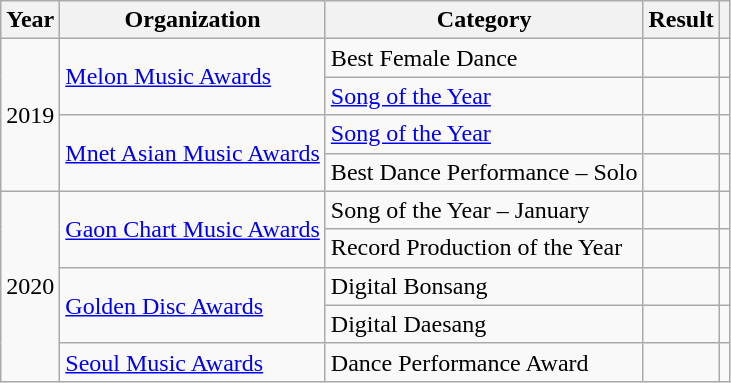<table class="wikitable sortable">
<tr>
<th>Year</th>
<th>Organization</th>
<th>Category</th>
<th>Result</th>
<th class=unsortable></th>
</tr>
<tr>
<td rowspan="4">2019</td>
<td rowspan="2"><a href='#'>Melon Music Awards</a></td>
<td>Best Female Dance</td>
<td></td>
<td align="center"></td>
</tr>
<tr>
<td><a href='#'>Song of the Year</a></td>
<td></td>
<td align="center"></td>
</tr>
<tr>
<td rowspan="2"><a href='#'>Mnet Asian Music Awards</a></td>
<td><a href='#'>Song of the Year</a></td>
<td></td>
<td align="center"></td>
</tr>
<tr>
<td>Best Dance Performance – Solo</td>
<td></td>
<td align="center"></td>
</tr>
<tr>
<td rowspan="5">2020</td>
<td rowspan="2"><a href='#'>Gaon Chart Music Awards</a></td>
<td>Song of the Year – January</td>
<td></td>
<td align="center"></td>
</tr>
<tr>
<td>Record Production of the Year</td>
<td></td>
<td align="center"></td>
</tr>
<tr>
<td rowspan="2"><a href='#'>Golden Disc Awards</a></td>
<td>Digital Bonsang</td>
<td></td>
<td align="center"></td>
</tr>
<tr>
<td>Digital Daesang</td>
<td></td>
<td align="center"></td>
</tr>
<tr>
<td><a href='#'>Seoul Music Awards</a></td>
<td>Dance Performance Award</td>
<td></td>
<td align="center"></td>
</tr>
</table>
